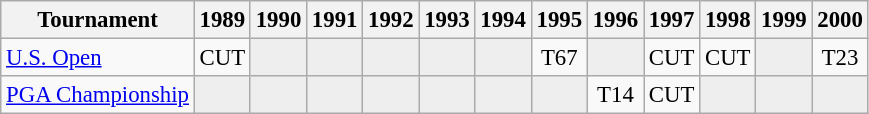<table class="wikitable" style="font-size:95%;text-align:center;">
<tr>
<th>Tournament</th>
<th>1989</th>
<th>1990</th>
<th>1991</th>
<th>1992</th>
<th>1993</th>
<th>1994</th>
<th>1995</th>
<th>1996</th>
<th>1997</th>
<th>1998</th>
<th>1999</th>
<th>2000</th>
</tr>
<tr>
<td align=left><a href='#'>U.S. Open</a></td>
<td>CUT</td>
<td style="background:#eeeeee;"></td>
<td style="background:#eeeeee;"></td>
<td style="background:#eeeeee;"></td>
<td style="background:#eeeeee;"></td>
<td style="background:#eeeeee;"></td>
<td>T67</td>
<td style="background:#eeeeee;"></td>
<td>CUT</td>
<td>CUT</td>
<td style="background:#eeeeee;"></td>
<td>T23</td>
</tr>
<tr>
<td align=left><a href='#'>PGA Championship</a></td>
<td style="background:#eeeeee;"></td>
<td style="background:#eeeeee;"></td>
<td style="background:#eeeeee;"></td>
<td style="background:#eeeeee;"></td>
<td style="background:#eeeeee;"></td>
<td style="background:#eeeeee;"></td>
<td style="background:#eeeeee;"></td>
<td>T14</td>
<td>CUT</td>
<td style="background:#eeeeee;"></td>
<td style="background:#eeeeee;"></td>
<td style="background:#eeeeee;"></td>
</tr>
</table>
